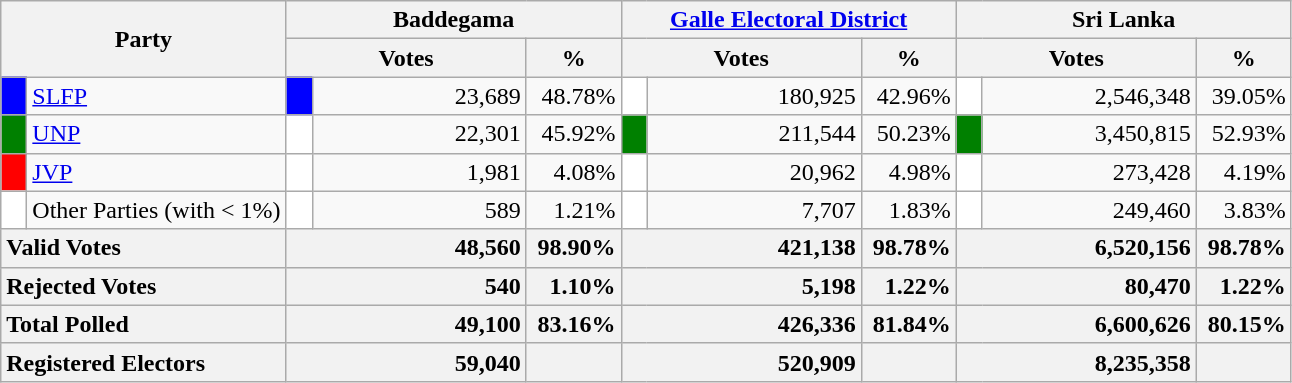<table class="wikitable">
<tr>
<th colspan="2" width="144px"rowspan="2">Party</th>
<th colspan="3" width="216px">Baddegama</th>
<th colspan="3" width="216px"><a href='#'>Galle Electoral District</a></th>
<th colspan="3" width="216px">Sri Lanka</th>
</tr>
<tr>
<th colspan="2" width="144px">Votes</th>
<th>%</th>
<th colspan="2" width="144px">Votes</th>
<th>%</th>
<th colspan="2" width="144px">Votes</th>
<th>%</th>
</tr>
<tr>
<td style="background-color:blue;" width="10px"></td>
<td style="text-align:left;"><a href='#'>SLFP</a></td>
<td style="background-color:blue;" width="10px"></td>
<td style="text-align:right;">23,689</td>
<td style="text-align:right;">48.78%</td>
<td style="background-color:white;" width="10px"></td>
<td style="text-align:right;">180,925</td>
<td style="text-align:right;">42.96%</td>
<td style="background-color:white;" width="10px"></td>
<td style="text-align:right;">2,546,348</td>
<td style="text-align:right;">39.05%</td>
</tr>
<tr>
<td style="background-color:green;" width="10px"></td>
<td style="text-align:left;"><a href='#'>UNP</a></td>
<td style="background-color:white;" width="10px"></td>
<td style="text-align:right;">22,301</td>
<td style="text-align:right;">45.92%</td>
<td style="background-color:green;" width="10px"></td>
<td style="text-align:right;">211,544</td>
<td style="text-align:right;">50.23%</td>
<td style="background-color:green;" width="10px"></td>
<td style="text-align:right;">3,450,815</td>
<td style="text-align:right;">52.93%</td>
</tr>
<tr>
<td style="background-color:red;" width="10px"></td>
<td style="text-align:left;"><a href='#'>JVP</a></td>
<td style="background-color:white;" width="10px"></td>
<td style="text-align:right;">1,981</td>
<td style="text-align:right;">4.08%</td>
<td style="background-color:white;" width="10px"></td>
<td style="text-align:right;">20,962</td>
<td style="text-align:right;">4.98%</td>
<td style="background-color:white;" width="10px"></td>
<td style="text-align:right;">273,428</td>
<td style="text-align:right;">4.19%</td>
</tr>
<tr>
<td style="background-color:white;" width="10px"></td>
<td style="text-align:left;">Other Parties (with < 1%)</td>
<td style="background-color:white;" width="10px"></td>
<td style="text-align:right;">589</td>
<td style="text-align:right;">1.21%</td>
<td style="background-color:white;" width="10px"></td>
<td style="text-align:right;">7,707</td>
<td style="text-align:right;">1.83%</td>
<td style="background-color:white;" width="10px"></td>
<td style="text-align:right;">249,460</td>
<td style="text-align:right;">3.83%</td>
</tr>
<tr>
<th colspan="2" width="144px"style="text-align:left;">Valid Votes</th>
<th style="text-align:right;"colspan="2" width="144px">48,560</th>
<th style="text-align:right;">98.90%</th>
<th style="text-align:right;"colspan="2" width="144px">421,138</th>
<th style="text-align:right;">98.78%</th>
<th style="text-align:right;"colspan="2" width="144px">6,520,156</th>
<th style="text-align:right;">98.78%</th>
</tr>
<tr>
<th colspan="2" width="144px"style="text-align:left;">Rejected Votes</th>
<th style="text-align:right;"colspan="2" width="144px">540</th>
<th style="text-align:right;">1.10%</th>
<th style="text-align:right;"colspan="2" width="144px">5,198</th>
<th style="text-align:right;">1.22%</th>
<th style="text-align:right;"colspan="2" width="144px">80,470</th>
<th style="text-align:right;">1.22%</th>
</tr>
<tr>
<th colspan="2" width="144px"style="text-align:left;">Total Polled</th>
<th style="text-align:right;"colspan="2" width="144px">49,100</th>
<th style="text-align:right;">83.16%</th>
<th style="text-align:right;"colspan="2" width="144px">426,336</th>
<th style="text-align:right;">81.84%</th>
<th style="text-align:right;"colspan="2" width="144px">6,600,626</th>
<th style="text-align:right;">80.15%</th>
</tr>
<tr>
<th colspan="2" width="144px"style="text-align:left;">Registered Electors</th>
<th style="text-align:right;"colspan="2" width="144px">59,040</th>
<th></th>
<th style="text-align:right;"colspan="2" width="144px">520,909</th>
<th></th>
<th style="text-align:right;"colspan="2" width="144px">8,235,358</th>
<th></th>
</tr>
</table>
